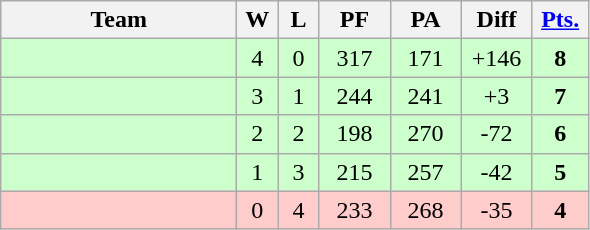<table class=wikitable>
<tr align=center>
<th width=150px>Team</th>
<th width=20px>W</th>
<th width=20px>L</th>
<th width=40px>PF</th>
<th width=40px>PA</th>
<th width=40px>Diff</th>
<th width=30px><a href='#'>Pts.</a></th>
</tr>
<tr align=center bgcolor="#ccffcc">
<td align=left></td>
<td>4</td>
<td>0</td>
<td>317</td>
<td>171</td>
<td>+146</td>
<td><strong>8</strong></td>
</tr>
<tr align=center bgcolor="#ccffcc">
<td align=left></td>
<td>3</td>
<td>1</td>
<td>244</td>
<td>241</td>
<td>+3</td>
<td><strong>7</strong></td>
</tr>
<tr align=center bgcolor="#ccffcc">
<td align=left></td>
<td>2</td>
<td>2</td>
<td>198</td>
<td>270</td>
<td>-72</td>
<td><strong>6</strong></td>
</tr>
<tr align=center bgcolor="#ccffcc">
<td align=left></td>
<td>1</td>
<td>3</td>
<td>215</td>
<td>257</td>
<td>-42</td>
<td><strong>5</strong></td>
</tr>
<tr align=center bgcolor="#ffcccc">
<td align=left></td>
<td>0</td>
<td>4</td>
<td>233</td>
<td>268</td>
<td>-35</td>
<td><strong>4</strong></td>
</tr>
</table>
